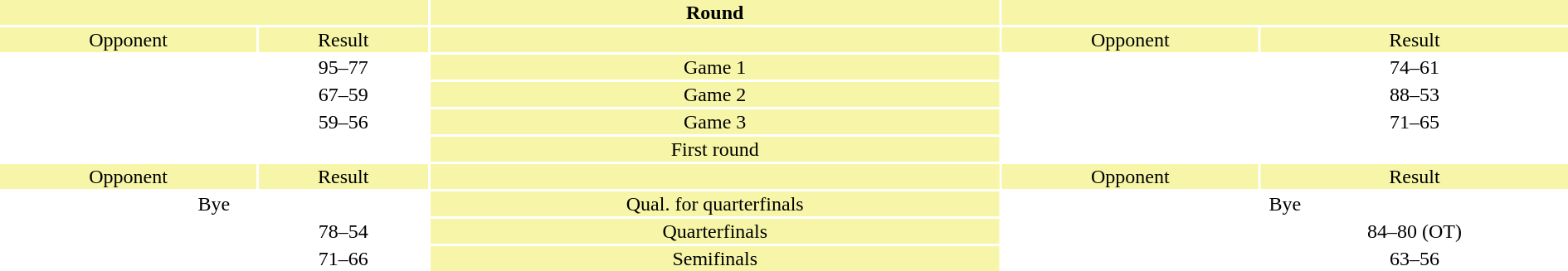<table width="100%" style="text-align:center">
<tr valign=top bgcolor=#F7F6A8>
<th colspan=2></th>
<th>Round</th>
<th colspan=2></th>
</tr>
<tr valign=top bgcolor=#F7F6A8>
<td>Opponent</td>
<td>Result</td>
<td bgcolor=#F7F6A8></td>
<td>Opponent</td>
<td>Result</td>
</tr>
<tr>
<td align=left></td>
<td>95–77</td>
<td bgcolor=#F7F6A8>Game 1</td>
<td align=left></td>
<td>74–61</td>
</tr>
<tr>
<td align=left></td>
<td>67–59</td>
<td bgcolor=#F7F6A8>Game 2</td>
<td align=left></td>
<td>88–53</td>
</tr>
<tr>
<td align=left></td>
<td>59–56</td>
<td bgcolor=#F7F6A8>Game 3</td>
<td align=left></td>
<td>71–65</td>
</tr>
<tr>
<td colspan="2" align=center><br></td>
<td bgcolor=#F7F6A8>First round</td>
<td colspan=2 align=center><br></td>
</tr>
<tr valign=top bgcolor=#F7F6A8>
<td>Opponent</td>
<td>Result</td>
<td bgcolor=#F7F6A8></td>
<td>Opponent</td>
<td>Result</td>
</tr>
<tr>
<td align=center colspan=2>Bye</td>
<td bgcolor=#F7F6A8>Qual. for quarterfinals</td>
<td align=center colspan=2>Bye</td>
</tr>
<tr>
<td align=left></td>
<td>78–54</td>
<td bgcolor=#F7F6A8>Quarterfinals</td>
<td align=left></td>
<td>84–80 (OT)</td>
</tr>
<tr>
<td align=left></td>
<td>71–66</td>
<td bgcolor=#F7F6A8>Semifinals</td>
<td align=left></td>
<td>63–56</td>
</tr>
</table>
